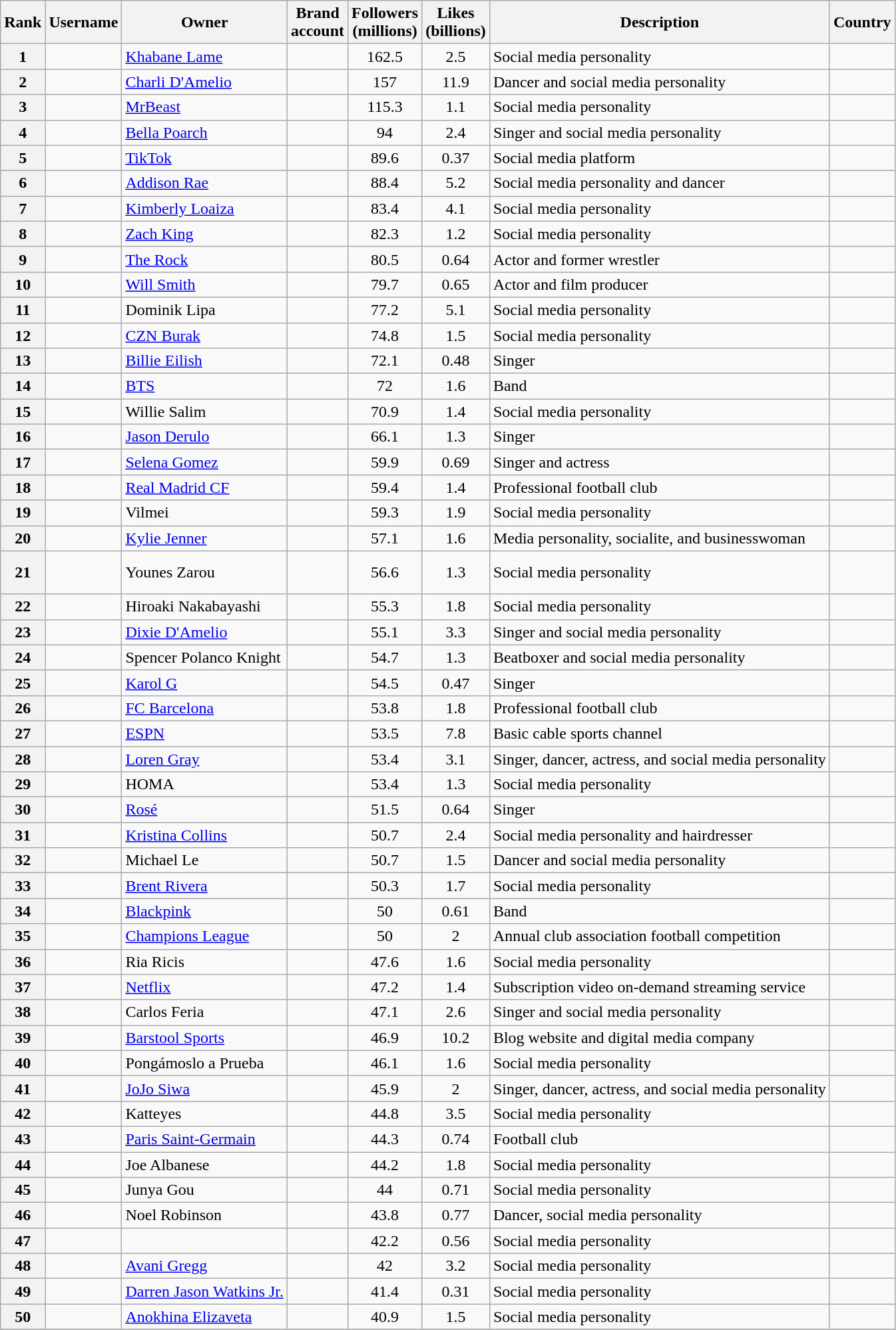<table class="wikitable sortable">
<tr>
<th scope="col">Rank</th>
<th scope="col">Username</th>
<th scope="col">Owner</th>
<th scope="col">Brand<br>account</th>
<th scope="col">Followers<br>(millions)</th>
<th scope="col">Likes<br>(billions)</th>
<th scope="col">Description</th>
<th>Country</th>
</tr>
<tr>
<th scope="row" style="text-align: center;">1</th>
<td></td>
<td><a href='#'>Khabane Lame</a></td>
<td></td>
<td style="text-align: center;">162.5</td>
<td style="text-align: center;">2.5</td>
<td>Social media personality</td>
<td></td>
</tr>
<tr>
<th scope="row" style="text-align: center;">2</th>
<td></td>
<td><a href='#'>Charli D'Amelio</a></td>
<td></td>
<td style="text-align: center;">157</td>
<td style="text-align: center;">11.9</td>
<td>Dancer and social media personality</td>
<td></td>
</tr>
<tr>
<th scope="row" style="text-align: center;">3</th>
<td></td>
<td><a href='#'>MrBeast</a></td>
<td></td>
<td style="text-align: center;">115.3</td>
<td style="text-align: center;">1.1</td>
<td>Social media personality</td>
<td></td>
</tr>
<tr>
<th scope="row" style="text-align: center;">4</th>
<td></td>
<td><a href='#'>Bella Poarch</a></td>
<td></td>
<td style="text-align: center;">94</td>
<td style="text-align: center;">2.4</td>
<td>Singer and social media personality</td>
<td><br> </td>
</tr>
<tr>
<th scope="row" style="text-align: center;">5</th>
<td></td>
<td><a href='#'>TikTok</a></td>
<td></td>
<td style="text-align: center;">89.6</td>
<td style="text-align: center;">0.37</td>
<td>Social media platform</td>
<td></td>
</tr>
<tr>
<th scope="row" style="text-align: center;">6</th>
<td></td>
<td><a href='#'>Addison Rae</a></td>
<td></td>
<td style="text-align: center;">88.4</td>
<td style="text-align: center;">5.2</td>
<td>Social media personality and dancer</td>
<td></td>
</tr>
<tr>
<th scope="row" style="text-align: center;">7</th>
<td></td>
<td><a href='#'>Kimberly Loaiza</a></td>
<td></td>
<td style="text-align: center;">83.4</td>
<td style="text-align: center;">4.1</td>
<td>Social media personality</td>
<td></td>
</tr>
<tr>
<th scope="row" style="text-align: center;">8</th>
<td></td>
<td><a href='#'>Zach King</a></td>
<td></td>
<td style="text-align: center;">82.3</td>
<td style="text-align: center;">1.2</td>
<td>Social media personality</td>
<td></td>
</tr>
<tr>
<th scope="row" style="text-align: center;">9</th>
<td></td>
<td><a href='#'>The Rock</a></td>
<td></td>
<td style="text-align: center;">80.5</td>
<td style="text-align: center;">0.64</td>
<td>Actor and former wrestler</td>
<td></td>
</tr>
<tr>
<th scope="row" style="text-align: center;">10</th>
<td></td>
<td><a href='#'>Will Smith</a></td>
<td></td>
<td style="text-align: center;">79.7</td>
<td style="text-align: center;">0.65</td>
<td>Actor and film producer</td>
<td></td>
</tr>
<tr>
<th scope="row" style="text-align: center;">11</th>
<td></td>
<td>Dominik Lipa</td>
<td></td>
<td style="text-align: center;">77.2</td>
<td style="text-align: center;">5.1</td>
<td>Social media personality</td>
<td></td>
</tr>
<tr>
<th scope="row" style="text-align: center;">12</th>
<td></td>
<td><a href='#'>CZN Burak</a></td>
<td></td>
<td style="text-align: center;">74.8</td>
<td style="text-align: center;">1.5</td>
<td>Social media personality</td>
<td></td>
</tr>
<tr>
<th scope="row" style="text-align: center;">13</th>
<td></td>
<td><a href='#'>Billie Eilish</a></td>
<td></td>
<td style="text-align: center;">72.1</td>
<td style="text-align: center;">0.48</td>
<td>Singer</td>
<td></td>
</tr>
<tr>
<th scope="row" style="text-align: center;">14</th>
<td></td>
<td><a href='#'>BTS</a></td>
<td></td>
<td style="text-align: center;">72</td>
<td style="text-align: center;">1.6</td>
<td>Band</td>
<td></td>
</tr>
<tr>
<th scope="row" style="text-align: center;">15</th>
<td></td>
<td>Willie Salim</td>
<td></td>
<td style="text-align: center;">70.9</td>
<td style="text-align: center;">1.4</td>
<td>Social media personality</td>
<td></td>
</tr>
<tr>
<th scope="row" style="text-align: center;">16</th>
<td></td>
<td><a href='#'>Jason Derulo</a></td>
<td></td>
<td style="text-align: center;">66.1</td>
<td style="text-align: center;">1.3</td>
<td>Singer</td>
<td></td>
</tr>
<tr>
<th scope="row" style="text-align: center;">17</th>
<td></td>
<td><a href='#'>Selena Gomez</a></td>
<td></td>
<td style="text-align: center;">59.9</td>
<td style="text-align: center;">0.69</td>
<td>Singer and actress</td>
<td></td>
</tr>
<tr>
<th scope="row" style="text-align: center;">18</th>
<td></td>
<td><a href='#'>Real Madrid CF</a></td>
<td></td>
<td style="text-align: center;">59.4</td>
<td style="text-align: center;">1.4</td>
<td>Professional football club</td>
<td nowrap></td>
</tr>
<tr>
<th scope="row" style="text-align: center;">19</th>
<td></td>
<td>Vilmei</td>
<td></td>
<td style="text-align: center;">59.3</td>
<td style="text-align: center;">1.9</td>
<td>Social media personality</td>
<td></td>
</tr>
<tr>
<th scope="row" style="text-align: center;">20</th>
<td></td>
<td><a href='#'>Kylie Jenner</a></td>
<td></td>
<td style="text-align: center;">57.1</td>
<td style="text-align: center;">1.6</td>
<td>Media personality, socialite, and businesswoman</td>
<td></td>
</tr>
<tr>
<th scope="row" style="text-align: center;">21</th>
<td></td>
<td>Younes Zarou</td>
<td></td>
<td style="text-align: center;">56.6</td>
<td style="text-align: center;">1.3</td>
<td>Social media personality</td>
<td {{plainlist><br><br></td>
</tr>
<tr>
<th scope="row" style="text-align: center;">22</th>
<td></td>
<td>Hiroaki Nakabayashi</td>
<td></td>
<td style="text-align: center;">55.3</td>
<td style="text-align: center;">1.8</td>
<td>Social media personality</td>
<td></td>
</tr>
<tr>
<th scope="row" style="text-align: center;">23</th>
<td></td>
<td><a href='#'>Dixie D'Amelio</a></td>
<td></td>
<td style="text-align: center;">55.1</td>
<td style="text-align: center;">3.3</td>
<td>Singer and social media personality</td>
<td></td>
</tr>
<tr>
<th scope="row" style="text-align: center;">24</th>
<td></td>
<td>Spencer Polanco Knight</td>
<td></td>
<td style="text-align: center;">54.7</td>
<td style="text-align: center;">1.3</td>
<td>Beatboxer and social media personality</td>
<td></td>
</tr>
<tr>
<th scope="row" style="text-align: center;">25</th>
<td></td>
<td><a href='#'>Karol G</a></td>
<td></td>
<td style="text-align: center;">54.5</td>
<td style="text-align: center;">0.47</td>
<td>Singer</td>
<td></td>
</tr>
<tr>
<th scope="row" style="text-align: center;">26</th>
<td></td>
<td><a href='#'>FC Barcelona</a></td>
<td></td>
<td style="text-align: center;">53.8</td>
<td style="text-align: center;">1.8</td>
<td>Professional football club</td>
<td></td>
</tr>
<tr>
<th>27</th>
<td></td>
<td><a href='#'>ESPN</a></td>
<td></td>
<td style="text-align: center;">53.5</td>
<td style="text-align: center;">7.8</td>
<td>Basic cable sports channel</td>
<td></td>
</tr>
<tr>
<th scope="row" style="text-align: center;">28</th>
<td></td>
<td><a href='#'>Loren Gray</a></td>
<td></td>
<td style="text-align: center;">53.4</td>
<td style="text-align: center;">3.1</td>
<td>Singer, dancer, actress, and social media personality</td>
<td></td>
</tr>
<tr>
<th scope="row" style="text-align: center;">29</th>
<td></td>
<td>HOMA</td>
<td></td>
<td style="text-align: center;">53.4</td>
<td style="text-align: center;">1.3</td>
<td>Social media personality</td>
<td></td>
</tr>
<tr>
<th scope="row" style="text-align: center;">30</th>
<td></td>
<td><a href='#'>Rosé</a></td>
<td></td>
<td style="text-align: center;">51.5</td>
<td style="text-align: center;">0.64</td>
<td>Singer</td>
<td></td>
</tr>
<tr>
<th scope="row" style="text-align: center;">31</th>
<td></td>
<td><a href='#'>Kristina Collins</a></td>
<td></td>
<td style="text-align: center;">50.7</td>
<td style="text-align: center;">2.4</td>
<td>Social media personality and hairdresser</td>
<td></td>
</tr>
<tr>
<th scope="row" style="text-align: center;">32</th>
<td></td>
<td>Michael Le</td>
<td></td>
<td style="text-align: center;">50.7</td>
<td style="text-align: center;">1.5</td>
<td>Dancer and social media personality</td>
<td></td>
</tr>
<tr>
<th scope="row" style="text-align: center;">33</th>
<td></td>
<td><a href='#'>Brent Rivera</a></td>
<td></td>
<td style="text-align: center;">50.3</td>
<td style="text-align: center;">1.7</td>
<td>Social media personality</td>
<td></td>
</tr>
<tr>
<th scope="row" style="text-align: center;">34</th>
<td></td>
<td><a href='#'>Blackpink</a></td>
<td></td>
<td style="text-align: center;">50</td>
<td style="text-align: center;">0.61</td>
<td>Band</td>
<td></td>
</tr>
<tr>
<th scope="row" style="text-align: center;">35</th>
<td></td>
<td><a href='#'>Champions League</a></td>
<td></td>
<td style="text-align: center;">50</td>
<td style="text-align: center;">2</td>
<td>Annual club association football competition</td>
<td></td>
</tr>
<tr>
<th scope="row" style="text-align: center;">36</th>
<td></td>
<td>Ria Ricis</td>
<td></td>
<td style="text-align: center;">47.6</td>
<td style="text-align: center;">1.6</td>
<td>Social media personality</td>
<td></td>
</tr>
<tr>
<th scope="row" style="text-align: center;">37</th>
<td></td>
<td><a href='#'>Netflix</a></td>
<td></td>
<td style="text-align: center;">47.2</td>
<td style="text-align: center;">1.4</td>
<td>Subscription video on-demand streaming service</td>
<td></td>
</tr>
<tr>
<th scope="row" style="text-align: center;">38</th>
<td></td>
<td>Carlos Feria</td>
<td></td>
<td style="text-align: center;">47.1</td>
<td style="text-align: center;">2.6</td>
<td>Singer and social media personality</td>
<td></td>
</tr>
<tr>
<th scope="row" style="text-align: center;">39</th>
<td></td>
<td><a href='#'>Barstool Sports</a></td>
<td></td>
<td style="text-align: center;">46.9</td>
<td style="text-align: center;">10.2</td>
<td>Blog website and digital media company</td>
<td></td>
</tr>
<tr>
<th scope="row" style="text-align: center;">40</th>
<td></td>
<td>Pongámoslo a Prueba</td>
<td></td>
<td style="text-align: center;">46.1</td>
<td style="text-align: center;">1.6</td>
<td>Social media personality</td>
<td></td>
</tr>
<tr>
<th scope="row" style="text-align: center;">41</th>
<td></td>
<td><a href='#'>JoJo Siwa</a></td>
<td></td>
<td style="text-align: center;">45.9</td>
<td style="text-align: center;">2</td>
<td>Singer, dancer, actress, and social media personality</td>
<td></td>
</tr>
<tr>
<th scope="row" style="text-align: center;">42</th>
<td></td>
<td>Katteyes</td>
<td></td>
<td style="text-align: center;">44.8</td>
<td style="text-align: center;">3.5</td>
<td>Social media personality</td>
<td></td>
</tr>
<tr>
<th scope="row" style="text-align: center;">43</th>
<td></td>
<td><a href='#'>Paris Saint-Germain</a></td>
<td></td>
<td style="text-align: center;">44.3</td>
<td style="text-align: center;">0.74</td>
<td>Football club</td>
<td></td>
</tr>
<tr>
<th scope="row" style="text-align: center;">44</th>
<td></td>
<td>Joe Albanese</td>
<td></td>
<td style="text-align: center;">44.2</td>
<td style="text-align: center;">1.8</td>
<td>Social media personality</td>
<td></td>
</tr>
<tr>
<th scope="row" style="text-align: center;">45</th>
<td></td>
<td>Junya Gou</td>
<td></td>
<td style="text-align: center;">44</td>
<td style="text-align: center;">0.71</td>
<td>Social media personality</td>
<td></td>
</tr>
<tr>
<th scope="row" style="text-align: center;">46</th>
<td></td>
<td>Noel Robinson</td>
<td></td>
<td style="text-align: center;">43.8</td>
<td style="text-align: center;">0.77</td>
<td>Dancer, social media personality</td>
<td></td>
</tr>
<tr>
<th scope="row" style="text-align: center;">47</th>
<td></td>
<td></td>
<td></td>
<td style="text-align: center;">42.2</td>
<td style="text-align: center;">0.56</td>
<td>Social media personality</td>
<td></td>
</tr>
<tr>
<th scope="row" style="text-align: center;">48</th>
<td></td>
<td><a href='#'>Avani Gregg</a></td>
<td></td>
<td style="text-align: center;">42</td>
<td style="text-align: center;">3.2</td>
<td>Social media personality</td>
<td></td>
</tr>
<tr>
<th scope="row" style="text-align: center;">49</th>
<td></td>
<td><a href='#'>Darren Jason Watkins Jr.</a></td>
<td></td>
<td style="text-align: center;">41.4</td>
<td style="text-align: center;">0.31</td>
<td>Social media personality</td>
<td></td>
</tr>
<tr>
<th scope="row" style="text-align: center;">50</th>
<td></td>
<td><a href='#'>Anokhina Elizaveta</a></td>
<td></td>
<td style="text-align: center;">40.9</td>
<td style="text-align: center;">1.5</td>
<td>Social media personality</td>
<td></td>
</tr>
<tr>
</tr>
</table>
